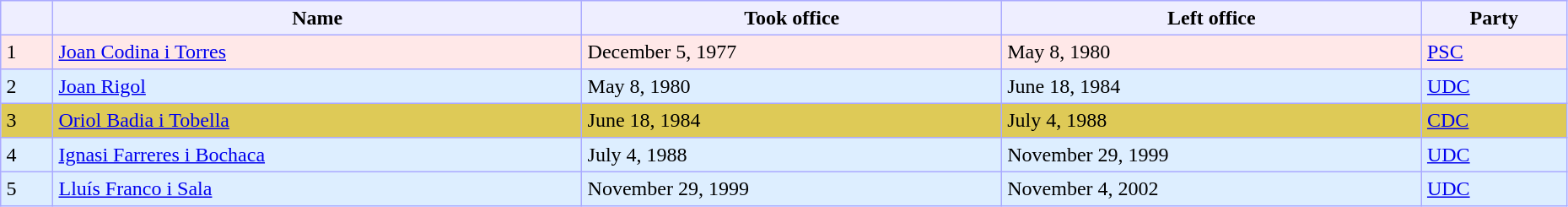<table border=1 cellpadding=4 cellspacing=0 width=98% style="background-color: #EEEEFF; border: 1px #AAAAFF solid; border-collapse: collapse; padding: 5px">
<tr>
<th></th>
<th>Name</th>
<th>Took office</th>
<th>Left office</th>
<th>Party</th>
</tr>
<tr bgcolor=#FFE8E8>
<td>1</td>
<td><a href='#'>Joan Codina i Torres</a></td>
<td>December 5, 1977</td>
<td>May 8, 1980</td>
<td><a href='#'>PSC</a></td>
</tr>
<tr bgcolor=#DDEEFF>
<td>2</td>
<td><a href='#'>Joan Rigol</a></td>
<td>May 8, 1980</td>
<td>June 18, 1984</td>
<td><a href='#'>UDC</a></td>
</tr>
<tr bgcolor=#DECA57>
<td>3</td>
<td><a href='#'>Oriol Badia i Tobella</a></td>
<td>June 18, 1984</td>
<td>July 4, 1988</td>
<td><a href='#'>CDC</a></td>
</tr>
<tr bgcolor=#DDEEFF>
<td>4</td>
<td><a href='#'>Ignasi Farreres i Bochaca</a></td>
<td>July 4, 1988</td>
<td>November 29, 1999</td>
<td><a href='#'>UDC</a></td>
</tr>
<tr bgcolor=#DDEEFF>
<td>5</td>
<td><a href='#'>Lluís Franco i Sala</a></td>
<td>November 29, 1999</td>
<td>November 4, 2002</td>
<td><a href='#'>UDC</a></td>
</tr>
</table>
